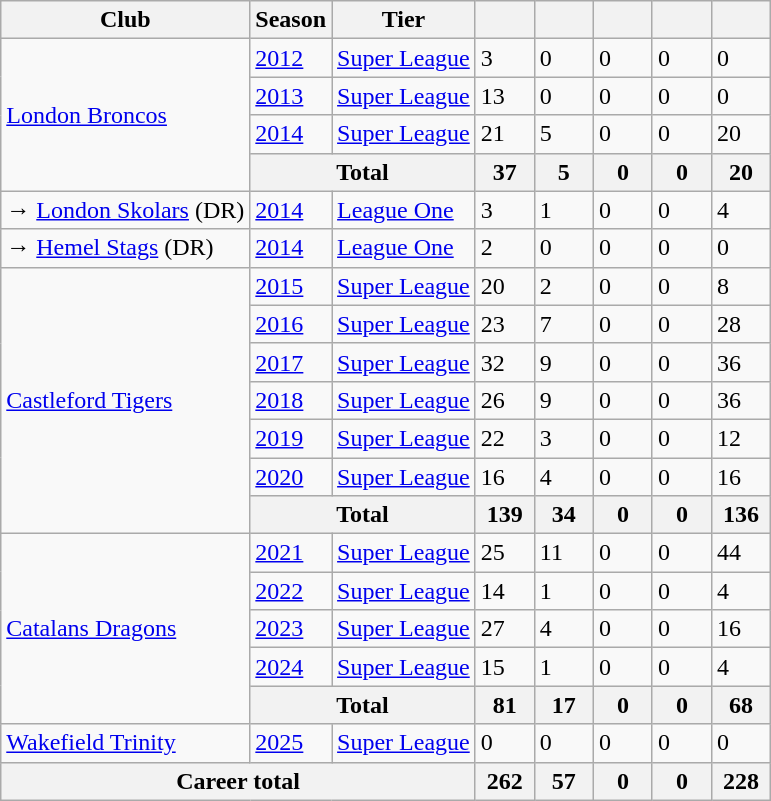<table class="wikitable defaultcenter">
<tr>
<th>Club</th>
<th>Season</th>
<th>Tier</th>
<th style="width:2em;"></th>
<th style="width:2em;"></th>
<th style="width:2em;"></th>
<th style="width:2em;"></th>
<th style="width:2em;"></th>
</tr>
<tr>
<td rowspan="4" style="text-align:left;"> <a href='#'>London Broncos</a></td>
<td><a href='#'>2012</a></td>
<td><a href='#'>Super League</a></td>
<td>3</td>
<td>0</td>
<td>0</td>
<td>0</td>
<td>0</td>
</tr>
<tr>
<td><a href='#'>2013</a></td>
<td><a href='#'>Super League</a></td>
<td>13</td>
<td>0</td>
<td>0</td>
<td>0</td>
<td>0</td>
</tr>
<tr>
<td><a href='#'>2014</a></td>
<td><a href='#'>Super League</a></td>
<td>21</td>
<td>5</td>
<td>0</td>
<td>0</td>
<td>20</td>
</tr>
<tr>
<th colspan="2">Total</th>
<th>37</th>
<th>5</th>
<th>0</th>
<th>0</th>
<th>20</th>
</tr>
<tr>
<td style="text-align:left;">→  <a href='#'>London Skolars</a> (DR)</td>
<td><a href='#'>2014</a></td>
<td><a href='#'>League One</a></td>
<td>3</td>
<td>1</td>
<td>0</td>
<td>0</td>
<td>4</td>
</tr>
<tr>
<td style="text-align:left;">→  <a href='#'>Hemel Stags</a> (DR)</td>
<td><a href='#'>2014</a></td>
<td><a href='#'>League One</a></td>
<td>2</td>
<td>0</td>
<td>0</td>
<td>0</td>
<td>0</td>
</tr>
<tr>
<td rowspan="7" style="text-align:left;"> <a href='#'>Castleford Tigers</a></td>
<td><a href='#'>2015</a></td>
<td><a href='#'>Super League</a></td>
<td>20</td>
<td>2</td>
<td>0</td>
<td>0</td>
<td>8</td>
</tr>
<tr>
<td><a href='#'>2016</a></td>
<td><a href='#'>Super League</a></td>
<td>23</td>
<td>7</td>
<td>0</td>
<td>0</td>
<td>28</td>
</tr>
<tr>
<td><a href='#'>2017</a></td>
<td><a href='#'>Super League</a></td>
<td>32</td>
<td>9</td>
<td>0</td>
<td>0</td>
<td>36</td>
</tr>
<tr>
<td><a href='#'>2018</a></td>
<td><a href='#'>Super League</a></td>
<td>26</td>
<td>9</td>
<td>0</td>
<td>0</td>
<td>36</td>
</tr>
<tr>
<td><a href='#'>2019</a></td>
<td><a href='#'>Super League</a></td>
<td>22</td>
<td>3</td>
<td>0</td>
<td>0</td>
<td>12</td>
</tr>
<tr>
<td><a href='#'>2020</a></td>
<td><a href='#'>Super League</a></td>
<td>16</td>
<td>4</td>
<td>0</td>
<td>0</td>
<td>16</td>
</tr>
<tr>
<th colspan="2">Total</th>
<th>139</th>
<th>34</th>
<th>0</th>
<th>0</th>
<th>136</th>
</tr>
<tr>
<td rowspan="5" style="text-align:left;"> <a href='#'>Catalans Dragons</a></td>
<td><a href='#'>2021</a></td>
<td><a href='#'>Super League</a></td>
<td>25</td>
<td>11</td>
<td>0</td>
<td>0</td>
<td>44</td>
</tr>
<tr>
<td><a href='#'>2022</a></td>
<td><a href='#'>Super League</a></td>
<td>14</td>
<td>1</td>
<td>0</td>
<td>0</td>
<td>4</td>
</tr>
<tr>
<td><a href='#'>2023</a></td>
<td><a href='#'>Super League</a></td>
<td>27</td>
<td>4</td>
<td>0</td>
<td>0</td>
<td>16</td>
</tr>
<tr>
<td><a href='#'>2024</a></td>
<td><a href='#'>Super League</a></td>
<td>15</td>
<td>1</td>
<td>0</td>
<td>0</td>
<td>4</td>
</tr>
<tr>
<th colspan="2">Total</th>
<th>81</th>
<th>17</th>
<th>0</th>
<th>0</th>
<th>68</th>
</tr>
<tr>
<td style="text-align:left;"> <a href='#'>Wakefield Trinity</a></td>
<td><a href='#'>2025</a></td>
<td><a href='#'>Super League</a></td>
<td>0</td>
<td>0</td>
<td>0</td>
<td>0</td>
<td>0</td>
</tr>
<tr>
<th colspan="3">Career total</th>
<th>262</th>
<th>57</th>
<th>0</th>
<th>0</th>
<th>228</th>
</tr>
</table>
